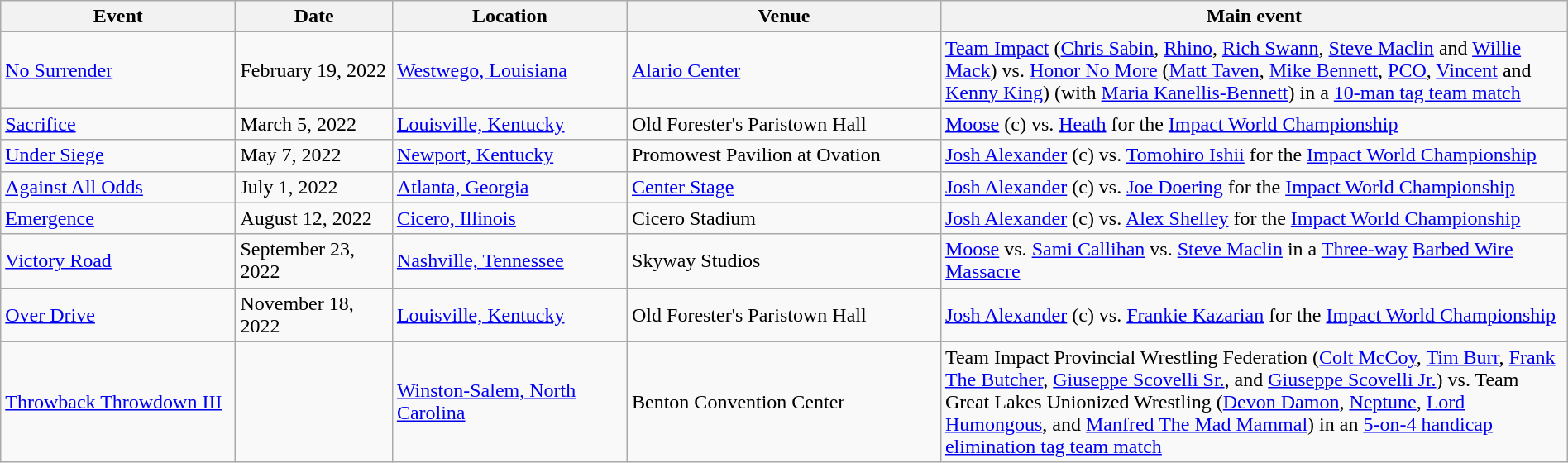<table class="wikitable sortable" width="100%" style="align: center">
<tr>
<th width="15%">Event</th>
<th width="10%">Date</th>
<th width="15%">Location</th>
<th width="20%">Venue</th>
<th width="40%">Main event</th>
</tr>
<tr>
<td><a href='#'>No Surrender</a></td>
<td>February 19, 2022</td>
<td><a href='#'>Westwego, Louisiana</a></td>
<td><a href='#'>Alario Center</a></td>
<td><a href='#'>Team Impact</a> (<a href='#'>Chris Sabin</a>, <a href='#'>Rhino</a>, <a href='#'>Rich Swann</a>, <a href='#'>Steve Maclin</a> and <a href='#'>Willie Mack</a>) vs. <a href='#'>Honor No More</a> (<a href='#'>Matt Taven</a>, <a href='#'>Mike Bennett</a>, <a href='#'>PCO</a>, <a href='#'>Vincent</a> and <a href='#'>Kenny King</a>) (with <a href='#'>Maria Kanellis-Bennett</a>) in a <a href='#'>10-man tag team match</a></td>
</tr>
<tr>
<td><a href='#'>Sacrifice</a></td>
<td>March 5, 2022</td>
<td><a href='#'>Louisville, Kentucky</a></td>
<td>Old Forester's Paristown Hall</td>
<td><a href='#'>Moose</a> (c) vs. <a href='#'>Heath</a> for the <a href='#'>Impact World Championship</a></td>
</tr>
<tr>
<td><a href='#'>Under Siege</a></td>
<td>May 7, 2022</td>
<td><a href='#'>Newport, Kentucky</a></td>
<td>Promowest Pavilion at Ovation</td>
<td><a href='#'>Josh Alexander</a> (c) vs. <a href='#'>Tomohiro Ishii</a> for the <a href='#'>Impact World Championship</a></td>
</tr>
<tr>
<td><a href='#'>Against All Odds</a></td>
<td>July 1, 2022</td>
<td><a href='#'>Atlanta, Georgia</a></td>
<td><a href='#'>Center Stage</a></td>
<td><a href='#'>Josh Alexander</a> (c) vs. <a href='#'>Joe Doering</a> for the <a href='#'>Impact World Championship</a></td>
</tr>
<tr>
<td><a href='#'>Emergence</a></td>
<td>August 12, 2022</td>
<td><a href='#'>Cicero, Illinois</a></td>
<td>Cicero Stadium</td>
<td><a href='#'>Josh Alexander</a> (c) vs. <a href='#'>Alex Shelley</a> for the <a href='#'>Impact World Championship</a></td>
</tr>
<tr>
<td><a href='#'>Victory Road</a></td>
<td>September 23, 2022</td>
<td><a href='#'>Nashville, Tennessee</a></td>
<td>Skyway Studios</td>
<td><a href='#'>Moose</a> vs. <a href='#'>Sami Callihan</a> vs. <a href='#'>Steve Maclin</a> in a <a href='#'>Three-way</a> <a href='#'>Barbed Wire Massacre</a></td>
</tr>
<tr>
<td><a href='#'>Over Drive</a></td>
<td>November 18, 2022</td>
<td><a href='#'>Louisville, Kentucky</a></td>
<td>Old Forester's Paristown Hall</td>
<td><a href='#'>Josh Alexander</a> (c) vs. <a href='#'>Frankie Kazarian</a> for the <a href='#'>Impact World Championship</a></td>
</tr>
<tr>
<td><a href='#'>Throwback Throwdown III</a></td>
<td></td>
<td><a href='#'>Winston-Salem, North Carolina</a></td>
<td>Benton Convention Center</td>
<td>Team Impact Provincial Wrestling Federation (<a href='#'>Colt McCoy</a>, <a href='#'>Tim Burr</a>, <a href='#'>Frank The Butcher</a>, <a href='#'>Giuseppe Scovelli Sr.</a>, and <a href='#'>Giuseppe Scovelli Jr.</a>) vs. Team Great Lakes Unionized Wrestling (<a href='#'>Devon Damon</a>, <a href='#'>Neptune</a>, <a href='#'>Lord Humongous</a>, and <a href='#'>Manfred The Mad Mammal</a>) in an <a href='#'>5-on-4 handicap</a> <a href='#'>elimination tag team match</a></td>
</tr>
</table>
